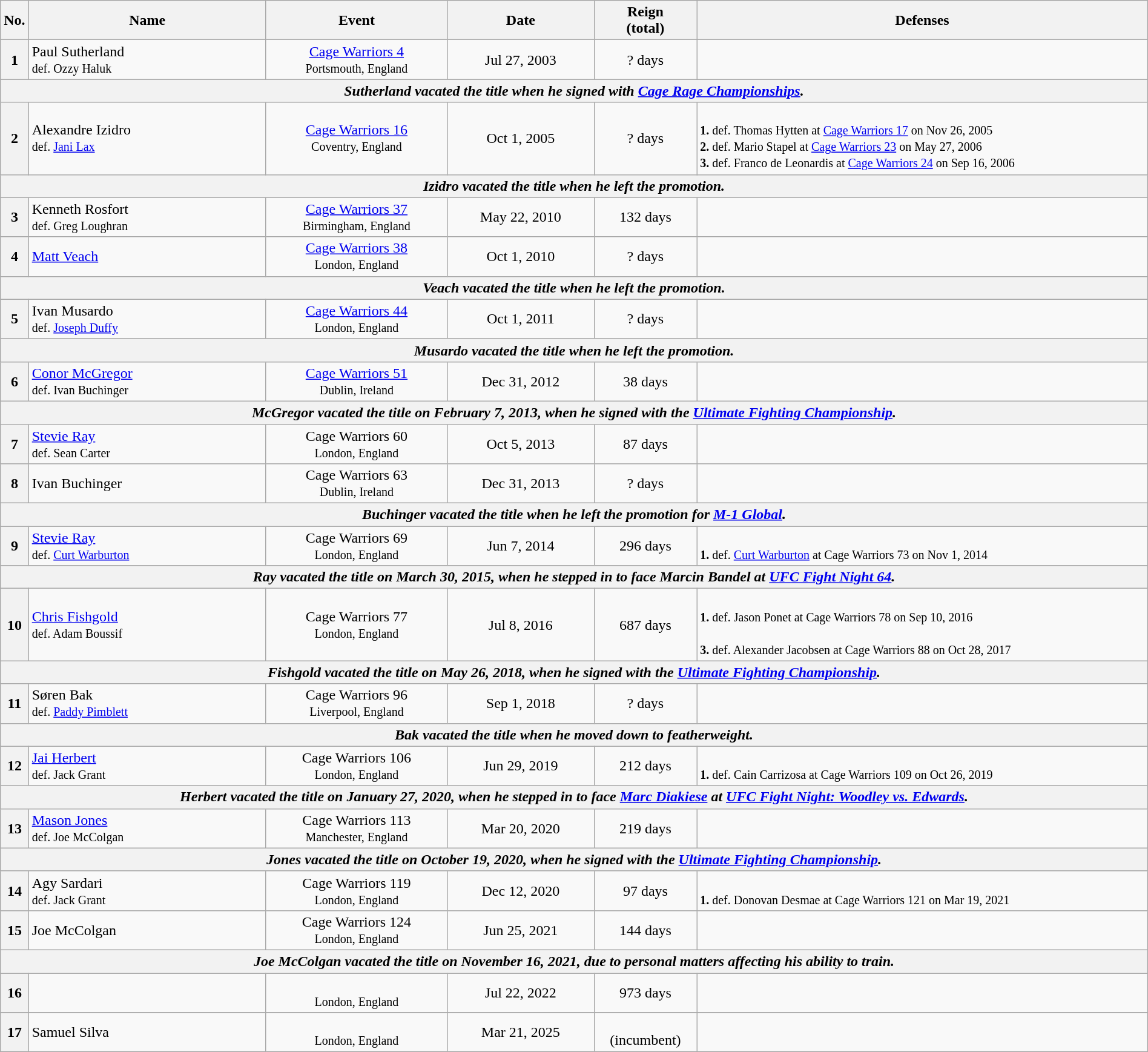<table class="wikitable" style="width:100%; font-size:100%;">
<tr>
<th style= width:1%;">No.</th>
<th style= width:21%;">Name</th>
<th style= width:16%;">Event</th>
<th style=width:13%;">Date</th>
<th style=width:9%;">Reign<br>(total)</th>
<th style= width:49%;">Defenses</th>
</tr>
<tr>
<th>1</th>
<td align=left> Paul Sutherland<br><small>def. Ozzy Haluk</small></td>
<td align=center><a href='#'>Cage Warriors 4</a><br><small>Portsmouth, England</small></td>
<td align=center>Jul 27, 2003</td>
<td align=center>? days</td>
<td></td>
</tr>
<tr>
<th align="center" colspan="6"><em> Sutherland vacated the title when he signed with <a href='#'>Cage Rage Championships</a>.</em></th>
</tr>
<tr>
<th>2</th>
<td align=left> Alexandre Izidro<br><small>def. <a href='#'>Jani Lax</a></small></td>
<td align=center><a href='#'>Cage Warriors 16</a><br><small> Coventry, England</small></td>
<td align=center>Oct 1, 2005</td>
<td align=center>? days</td>
<td><br><small><strong>1.</strong> def. Thomas Hytten at <a href='#'>Cage Warriors 17</a> on Nov 26, 2005<br>
<strong>2.</strong> def. Mario Stapel at <a href='#'>Cage Warriors 23</a> on May 27, 2006<br>
<strong>3.</strong> def. Franco de Leonardis at <a href='#'>Cage Warriors 24</a> on Sep 16, 2006</small></td>
</tr>
<tr>
<th align="center" colspan="6"><em> Izidro vacated the title when he left the promotion.</em></th>
</tr>
<tr>
<th>3</th>
<td align=left> Kenneth Rosfort<br><small>def. Greg Loughran</small></td>
<td align=center><a href='#'>Cage Warriors 37</a><br><small> Birmingham, England</small></td>
<td align=center>May 22, 2010</td>
<td align=center>132 days</td>
<td></td>
</tr>
<tr>
<th>4</th>
<td align=left> <a href='#'>Matt Veach</a></td>
<td align=center><a href='#'>Cage Warriors 38</a><br><small>London, England</small></td>
<td align=center>Oct 1, 2010</td>
<td align=center>? days</td>
<td></td>
</tr>
<tr>
<th align="center" colspan="6"><em>Veach vacated the title when he left the promotion.</em></th>
</tr>
<tr>
<th>5</th>
<td align=left> Ivan Musardo<br><small>def. <a href='#'>Joseph Duffy</a></small></td>
<td align=center><a href='#'>Cage Warriors 44</a><br><small> London, England</small></td>
<td align=center>Oct 1, 2011</td>
<td align=center>? days</td>
<td></td>
</tr>
<tr>
<th align="center" colspan="6"><em>Musardo vacated the title when he left the promotion.</em></th>
</tr>
<tr>
<th>6</th>
<td align=left> <a href='#'>Conor McGregor</a><br><small>def. Ivan Buchinger</small></td>
<td align=center><a href='#'>Cage Warriors 51</a><br><small> Dublin, Ireland</small></td>
<td align=center>Dec 31, 2012</td>
<td align=center>38 days</td>
<td></td>
</tr>
<tr>
<th align="center" colspan="6"><em>McGregor vacated the title on February 7, 2013, when he signed with the <a href='#'>Ultimate Fighting Championship</a>.</em></th>
</tr>
<tr>
<th>7</th>
<td align=left> <a href='#'>Stevie Ray</a><br><small>def. Sean Carter</small></td>
<td align=center>Cage Warriors 60 <br><small>London, England</small></td>
<td align=center>Oct 5, 2013</td>
<td align=center>87 days</td>
<td></td>
</tr>
<tr>
<th>8</th>
<td align=left> Ivan Buchinger</td>
<td align=center>Cage Warriors 63<br><small> Dublin, Ireland</small></td>
<td align=center>Dec 31, 2013</td>
<td align=center>? days</td>
<td></td>
</tr>
<tr>
<th align="center" colspan="6"><em>Buchinger vacated the title when he left the promotion for <a href='#'>M-1 Global</a>.</em></th>
</tr>
<tr>
<th>9</th>
<td align=left> <a href='#'>Stevie Ray</a> <br><small>def. <a href='#'>Curt Warburton</a></small></td>
<td align=center>Cage Warriors 69<br><small> London, England</small></td>
<td align=center>Jun 7, 2014</td>
<td align=center>296 days</td>
<td><br><small><strong>1.</strong> def. <a href='#'>Curt Warburton</a> at Cage Warriors 73 on Nov 1, 2014</small></td>
</tr>
<tr>
<th align="center" colspan="6"><em>Ray vacated the title on March 30, 2015, when he stepped in to face Marcin Bandel at <a href='#'>UFC Fight Night 64</a>.</em></th>
</tr>
<tr>
<th>10</th>
<td align=left> <a href='#'>Chris Fishgold</a><br><small>def. Adam Boussif</small></td>
<td align=center>Cage Warriors 77<br><small> London, England</small></td>
<td align=center>Jul 8, 2016</td>
<td align=center>687 days</td>
<td><br><small><strong>1.</strong> def. Jason Ponet at Cage Warriors 78 on Sep 10, 2016<br>
<br>
<strong>3.</strong> def. Alexander Jacobsen at Cage Warriors 88 on Oct 28, 2017</small></td>
</tr>
<tr>
<th align="center" colspan="6"><em>Fishgold vacated the title on May 26, 2018, when he signed with the <a href='#'>Ultimate Fighting Championship</a>.</em></th>
</tr>
<tr>
<th>11</th>
<td align=left> Søren Bak<br><small>def. <a href='#'>Paddy Pimblett</a></small></td>
<td align=center>Cage Warriors 96<br><small> Liverpool, England</small></td>
<td align=center>Sep 1, 2018</td>
<td align=center>? days</td>
<td></td>
</tr>
<tr>
<th align="center" colspan="6"><em>Bak vacated the title when he moved down to featherweight.</em></th>
</tr>
<tr>
<th>12</th>
<td align=left> <a href='#'>Jai Herbert</a><br><small>def. Jack Grant</small></td>
<td align=center>Cage Warriors 106<br><small> London, England</small></td>
<td align=center>Jun 29, 2019</td>
<td align=center>212 days</td>
<td><br><small><strong>1.</strong> def. Cain Carrizosa at Cage Warriors 109 on Oct 26, 2019</small></td>
</tr>
<tr>
<th align="center" colspan="6"><em>Herbert vacated the title on January 27, 2020, when he stepped in to face <a href='#'>Marc Diakiese</a> at <a href='#'>UFC Fight Night: Woodley vs. Edwards</a>.</em></th>
</tr>
<tr>
<th>13</th>
<td align=left> <a href='#'>Mason Jones</a><br><small>def. Joe McColgan</small></td>
<td align=center>Cage Warriors 113<br><small> Manchester, England</small></td>
<td align=center>Mar 20, 2020</td>
<td align=center>219 days</td>
<td></td>
</tr>
<tr>
<th align="center" colspan="6"><em>Jones vacated the title on October 19, 2020, when he signed with the <a href='#'>Ultimate Fighting Championship</a>.</em></th>
</tr>
<tr>
<th>14</th>
<td align=left> Agy Sardari<br><small>def. Jack Grant</small></td>
<td align=center>Cage Warriors 119<br><small> London, England</small></td>
<td align=center>Dec 12, 2020</td>
<td align=center>97 days</td>
<td><br><small><strong>1.</strong> def. Donovan Desmae at Cage Warriors 121 on Mar 19, 2021</small></td>
</tr>
<tr>
<th>15</th>
<td align=left> Joe McColgan</td>
<td align=center>Cage Warriors 124<br><small> London, England</small></td>
<td align=center>Jun 25, 2021</td>
<td align=center>144 days</td>
<td></td>
</tr>
<tr>
<th align="center" colspan="6"><em>Joe McColgan vacated the title on November 16, 2021, due to personal matters affecting his ability to train.</em></th>
</tr>
<tr>
<th>16</th>
<td align=left><br></td>
<td align=center><br><small> London, England</small></td>
<td align=center>Jul 22, 2022</td>
<td align=center>973 days</td>
<td><br></td>
</tr>
<tr>
</tr>
<tr>
<th>17</th>
<td align=left> Samuel Silva</td>
<td align=center><br><small> London, England</small></td>
<td align=center>Mar 21, 2025</td>
<td align=center><br>(incumbent)<br></td>
<td></td>
</tr>
</table>
